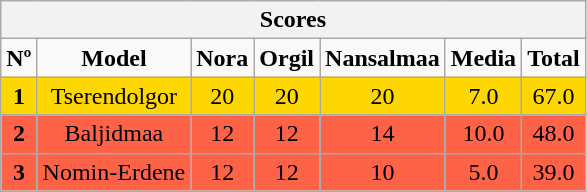<table class="wikitable collapsible autocollapse" style="text-align:center;">
<tr>
<th colspan="8">Scores</th>
</tr>
<tr>
<td><strong>Nº</strong></td>
<td><strong>Model</strong></td>
<td><strong>Nora</strong></td>
<td><strong>Orgil</strong></td>
<td><strong>Nansalmaa</strong></td>
<td><strong>Media</strong></td>
<td><strong>Total</strong></td>
</tr>
<tr>
<td style="background:gold"><strong>1</strong></td>
<td style="background:gold">Tserendolgor</td>
<td style="background:gold">20</td>
<td style="background:gold">20</td>
<td style="background:gold">20</td>
<td style="background:gold">7.0</td>
<td style="background:gold">67.0</td>
</tr>
<tr>
<td style="background:tomato"><strong>2</strong></td>
<td style="background:tomato">Baljidmaa</td>
<td style="background:tomato">12</td>
<td style="background:tomato">12</td>
<td style="background:tomato">14</td>
<td style="background:tomato">10.0</td>
<td style="background:tomato">48.0</td>
</tr>
<tr>
<td style="background:tomato"><strong>3</strong></td>
<td style="background:tomato">Nomin-Erdene</td>
<td style="background:tomato">12</td>
<td style="background:tomato">12</td>
<td style="background:tomato">10</td>
<td style="background:tomato">5.0</td>
<td style="background:tomato">39.0</td>
</tr>
</table>
